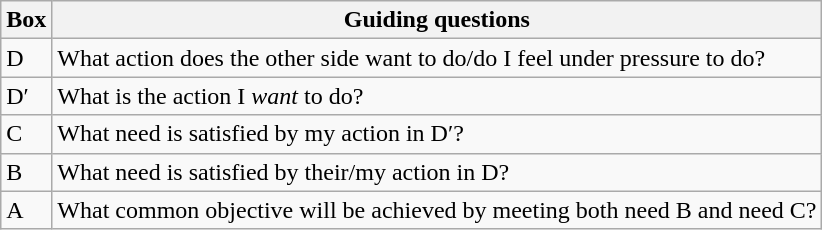<table class="wikitable">
<tr>
<th>Box</th>
<th>Guiding questions</th>
</tr>
<tr>
<td>D</td>
<td>What action does the other side want to do/do I feel under pressure to do?</td>
</tr>
<tr>
<td>D′</td>
<td>What is the action I <em>want</em> to do?</td>
</tr>
<tr>
<td>C</td>
<td>What need is satisfied by my action in D′?</td>
</tr>
<tr>
<td>B</td>
<td>What need is satisfied by their/my action in D?</td>
</tr>
<tr>
<td>A</td>
<td>What common objective will be achieved by meeting both need B and need C?</td>
</tr>
</table>
